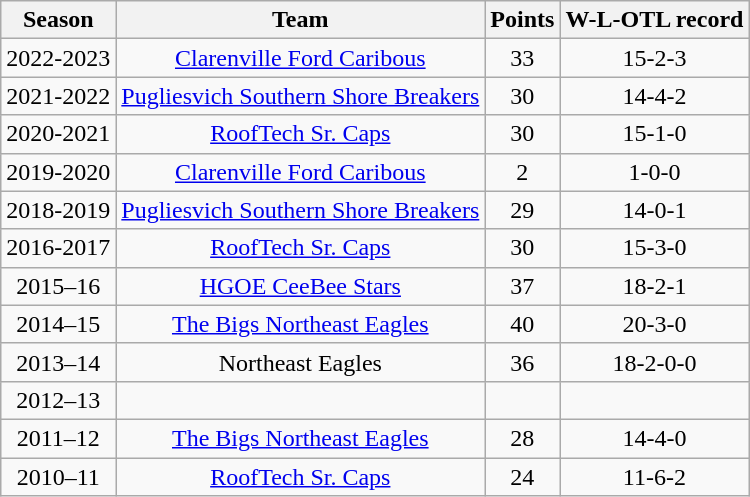<table class="wikitable sortable" style="text-align:center">
<tr>
<th>Season</th>
<th>Team</th>
<th>Points</th>
<th>W-L-OTL record</th>
</tr>
<tr>
<td>2022-2023</td>
<td><a href='#'>Clarenville Ford Caribous</a></td>
<td>33</td>
<td>15-2-3</td>
</tr>
<tr>
<td>2021-2022</td>
<td><a href='#'>Pugliesvich Southern Shore Breakers</a></td>
<td>30</td>
<td>14-4-2</td>
</tr>
<tr>
<td>2020-2021</td>
<td><a href='#'>RoofTech Sr. Caps</a></td>
<td>30</td>
<td>15-1-0</td>
</tr>
<tr>
<td>2019-2020</td>
<td><a href='#'>Clarenville Ford Caribous</a></td>
<td>2</td>
<td>1-0-0</td>
</tr>
<tr>
<td>2018-2019</td>
<td><a href='#'>Pugliesvich Southern Shore Breakers</a></td>
<td>29</td>
<td>14-0-1</td>
</tr>
<tr>
<td>2016-2017</td>
<td><a href='#'>RoofTech Sr. Caps</a></td>
<td>30</td>
<td>15-3-0</td>
</tr>
<tr>
<td>2015–16</td>
<td><a href='#'>HGOE CeeBee Stars</a></td>
<td>37</td>
<td>18-2-1</td>
</tr>
<tr>
<td>2014–15</td>
<td><a href='#'>The Bigs Northeast Eagles</a></td>
<td>40</td>
<td>20-3-0</td>
</tr>
<tr>
<td>2013–14</td>
<td>Northeast Eagles</td>
<td>36</td>
<td>18-2-0-0</td>
</tr>
<tr>
<td>2012–13</td>
<td></td>
<td></td>
<td></td>
</tr>
<tr>
<td>2011–12</td>
<td><a href='#'>The Bigs Northeast Eagles</a></td>
<td>28</td>
<td>14-4-0</td>
</tr>
<tr>
<td>2010–11</td>
<td><a href='#'>RoofTech Sr. Caps</a></td>
<td>24</td>
<td>11-6-2</td>
</tr>
</table>
